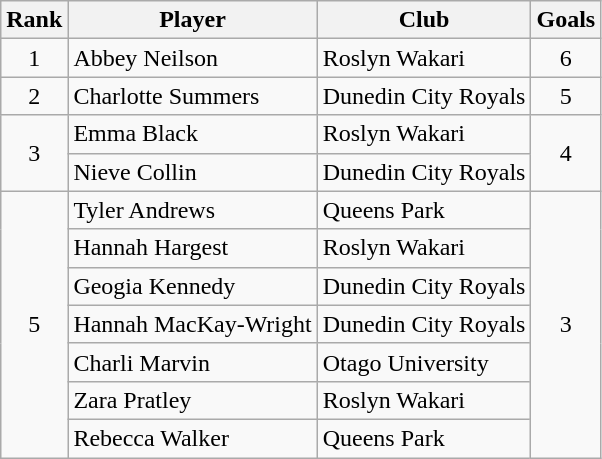<table class="wikitable" style="text-align:center">
<tr>
<th>Rank</th>
<th>Player</th>
<th>Club</th>
<th>Goals</th>
</tr>
<tr>
<td rowspan="1">1</td>
<td align=left>Abbey Neilson</td>
<td align=left>Roslyn Wakari</td>
<td rowspan="1">6</td>
</tr>
<tr>
<td rowspan="1">2</td>
<td align=left>Charlotte Summers</td>
<td align=left>Dunedin City Royals</td>
<td rowspan="1">5</td>
</tr>
<tr>
<td rowspan="2">3</td>
<td align=left>Emma Black</td>
<td align=left>Roslyn Wakari</td>
<td rowspan="2">4</td>
</tr>
<tr>
<td align=left>Nieve Collin</td>
<td align=left>Dunedin City Royals</td>
</tr>
<tr>
<td rowspan="7">5</td>
<td align=left>Tyler Andrews</td>
<td align=left>Queens Park</td>
<td rowspan="7">3</td>
</tr>
<tr>
<td align=left>Hannah Hargest</td>
<td align=left>Roslyn Wakari</td>
</tr>
<tr>
<td align=left>Geogia Kennedy</td>
<td align=left>Dunedin City Royals</td>
</tr>
<tr>
<td align=left>Hannah MacKay-Wright</td>
<td align=left>Dunedin City Royals</td>
</tr>
<tr>
<td align=left>Charli Marvin</td>
<td align=left>Otago University</td>
</tr>
<tr>
<td align=left>Zara Pratley</td>
<td align=left>Roslyn Wakari</td>
</tr>
<tr>
<td align=left>Rebecca Walker</td>
<td align=left>Queens Park</td>
</tr>
</table>
